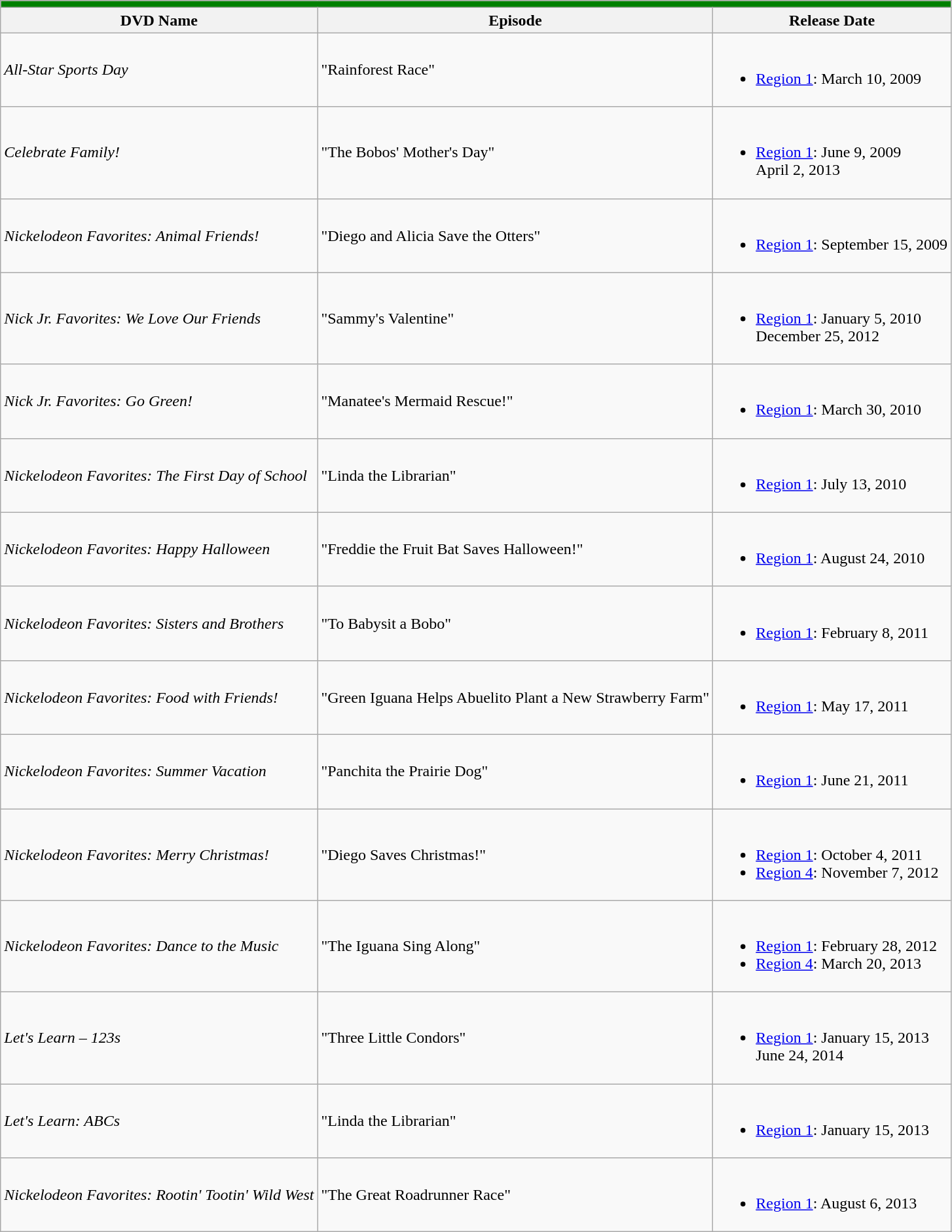<table class="wikitable">
<tr>
<td colspan="4"  style="background:green; color:yellow; font-size:100%; text-align:center;"></td>
</tr>
<tr>
<th>DVD Name</th>
<th>Episode</th>
<th>Release Date</th>
</tr>
<tr>
<td><em>All-Star Sports Day</em></td>
<td>"Rainforest Race"</td>
<td><br><ul><li><a href='#'>Region 1</a>: March 10, 2009</li></ul></td>
</tr>
<tr>
<td><em>Celebrate Family!</em></td>
<td>"The Bobos' Mother's Day"</td>
<td><br><ul><li><a href='#'>Region 1</a>: June 9, 2009<br>April 2, 2013</li></ul></td>
</tr>
<tr>
<td><em>Nickelodeon Favorites: Animal Friends!</em></td>
<td>"Diego and Alicia Save the Otters"</td>
<td><br><ul><li><a href='#'>Region 1</a>: September 15, 2009</li></ul></td>
</tr>
<tr>
<td><em>Nick Jr. Favorites: We Love Our Friends</em></td>
<td>"Sammy's Valentine"</td>
<td><br><ul><li><a href='#'>Region 1</a>: January 5, 2010<br>December 25, 2012</li></ul></td>
</tr>
<tr>
<td><em>Nick Jr. Favorites: Go Green!</em></td>
<td>"Manatee's Mermaid Rescue!"</td>
<td><br><ul><li><a href='#'>Region 1</a>: March 30, 2010</li></ul></td>
</tr>
<tr>
<td><em>Nickelodeon Favorites: The First Day of School</em></td>
<td>"Linda the Librarian"</td>
<td><br><ul><li><a href='#'>Region 1</a>: July 13, 2010</li></ul></td>
</tr>
<tr>
<td><em>Nickelodeon Favorites: Happy Halloween</em></td>
<td>"Freddie the Fruit Bat Saves Halloween!"</td>
<td><br><ul><li><a href='#'>Region 1</a>: August 24, 2010</li></ul></td>
</tr>
<tr>
<td><em>Nickelodeon Favorites: Sisters and Brothers</em></td>
<td>"To Babysit a Bobo"</td>
<td><br><ul><li><a href='#'>Region 1</a>: February 8, 2011</li></ul></td>
</tr>
<tr>
<td><em>Nickelodeon Favorites: Food with Friends!</em></td>
<td>"Green Iguana Helps Abuelito Plant a New Strawberry Farm"</td>
<td><br><ul><li><a href='#'>Region 1</a>: May 17, 2011</li></ul></td>
</tr>
<tr>
<td><em>Nickelodeon Favorites: Summer Vacation</em></td>
<td>"Panchita the Prairie Dog"</td>
<td><br><ul><li><a href='#'>Region 1</a>: June 21, 2011</li></ul></td>
</tr>
<tr>
<td><em>Nickelodeon Favorites: Merry Christmas!</em></td>
<td>"Diego Saves Christmas!"</td>
<td><br><ul><li><a href='#'>Region 1</a>: October 4, 2011</li><li><a href='#'>Region 4</a>: November 7, 2012</li></ul></td>
</tr>
<tr>
<td><em>Nickelodeon Favorites: Dance to the Music</em></td>
<td>"The Iguana Sing Along"</td>
<td><br><ul><li><a href='#'>Region 1</a>: February 28, 2012</li><li><a href='#'>Region 4</a>: March 20, 2013</li></ul></td>
</tr>
<tr>
<td><em>Let's Learn – 123s</em></td>
<td>"Three Little Condors"</td>
<td><br><ul><li><a href='#'>Region 1</a>: January 15, 2013<br>June 24, 2014</li></ul></td>
</tr>
<tr>
<td><em>Let's Learn: ABCs</em></td>
<td>"Linda the Librarian"</td>
<td><br><ul><li><a href='#'>Region 1</a>: January 15, 2013</li></ul></td>
</tr>
<tr>
<td><em>Nickelodeon Favorites: Rootin' Tootin' Wild West</em></td>
<td>"The Great Roadrunner Race"</td>
<td><br><ul><li><a href='#'>Region 1</a>: August 6, 2013</li></ul></td>
</tr>
</table>
